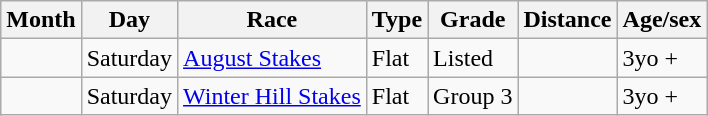<table class="wikitable sortable">
<tr>
<th>Month</th>
<th>Day</th>
<th>Race</th>
<th>Type</th>
<th>Grade</th>
<th>Distance</th>
<th>Age/sex</th>
</tr>
<tr>
<td></td>
<td>Saturday</td>
<td><a href='#'>August Stakes</a></td>
<td>Flat</td>
<td>Listed</td>
<td></td>
<td>3yo +</td>
</tr>
<tr>
<td></td>
<td>Saturday</td>
<td><a href='#'>Winter Hill Stakes</a></td>
<td>Flat</td>
<td>Group 3</td>
<td></td>
<td>3yo +</td>
</tr>
</table>
